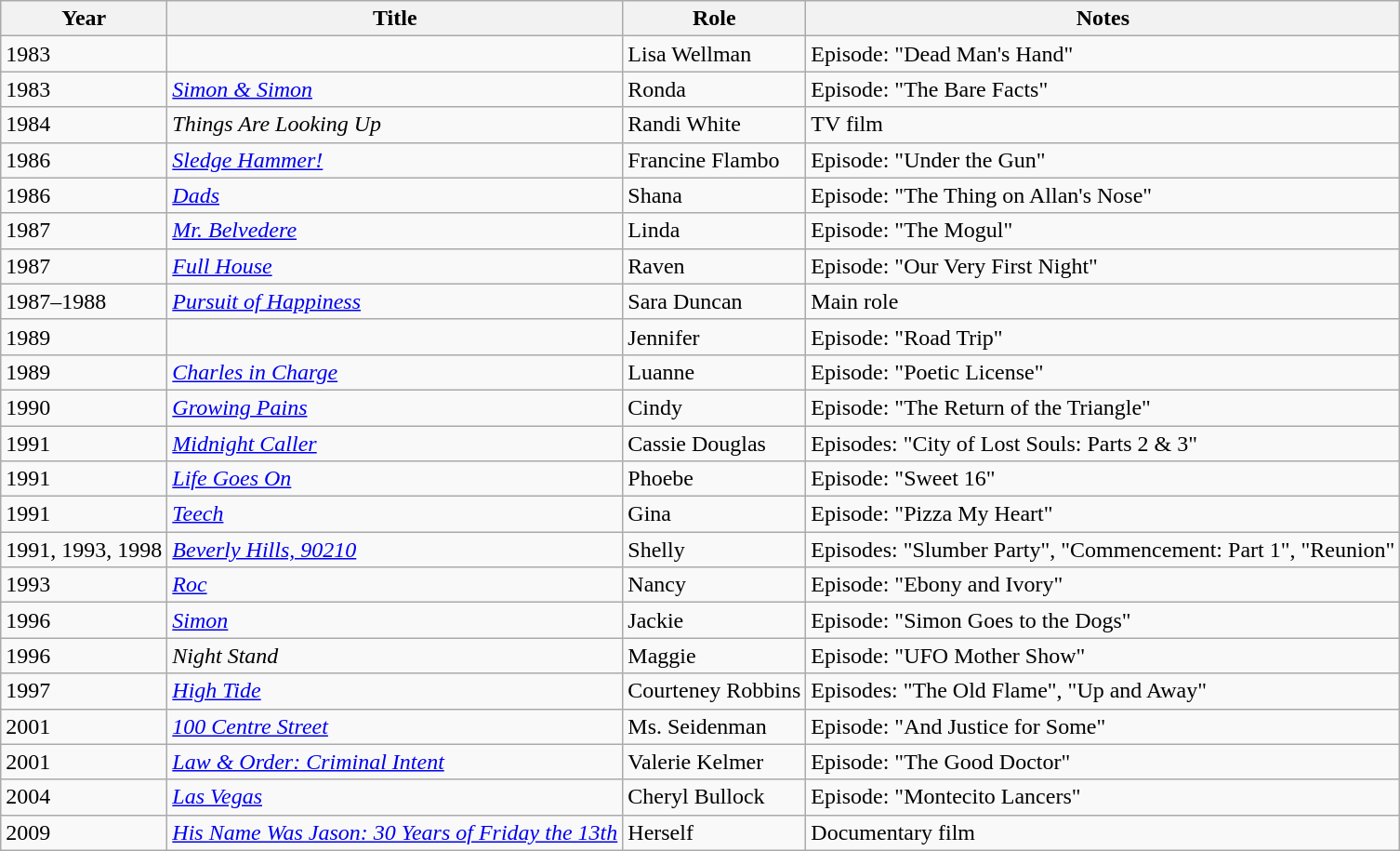<table class="wikitable sortable">
<tr>
<th>Year</th>
<th>Title</th>
<th>Role</th>
<th class="unsortable">Notes</th>
</tr>
<tr>
<td>1983</td>
<td><em></em></td>
<td>Lisa Wellman</td>
<td>Episode: "Dead Man's Hand"</td>
</tr>
<tr>
<td>1983</td>
<td><em><a href='#'>Simon & Simon</a></em></td>
<td>Ronda</td>
<td>Episode: "The Bare Facts"</td>
</tr>
<tr>
<td>1984</td>
<td><em>Things Are Looking Up</em></td>
<td>Randi White</td>
<td>TV film</td>
</tr>
<tr>
<td>1986</td>
<td><em><a href='#'>Sledge Hammer!</a></em></td>
<td>Francine Flambo</td>
<td>Episode: "Under the Gun"</td>
</tr>
<tr>
<td>1986</td>
<td><em><a href='#'>Dads</a></em></td>
<td>Shana</td>
<td>Episode: "The Thing on Allan's Nose"</td>
</tr>
<tr>
<td>1987</td>
<td><em><a href='#'>Mr. Belvedere</a></em></td>
<td>Linda</td>
<td>Episode: "The Mogul"</td>
</tr>
<tr>
<td>1987</td>
<td><em><a href='#'>Full House</a></em></td>
<td>Raven</td>
<td>Episode: "Our Very First Night"</td>
</tr>
<tr>
<td>1987–1988</td>
<td><em><a href='#'>Pursuit of Happiness</a></em></td>
<td>Sara Duncan</td>
<td>Main role</td>
</tr>
<tr>
<td>1989</td>
<td><em></em></td>
<td>Jennifer</td>
<td>Episode: "Road Trip"</td>
</tr>
<tr>
<td>1989</td>
<td><em><a href='#'>Charles in Charge</a></em></td>
<td>Luanne</td>
<td>Episode: "Poetic License"</td>
</tr>
<tr>
<td>1990</td>
<td><em><a href='#'>Growing Pains</a></em></td>
<td>Cindy</td>
<td>Episode: "The Return of the Triangle"</td>
</tr>
<tr>
<td>1991</td>
<td><em><a href='#'>Midnight Caller</a></em></td>
<td>Cassie Douglas</td>
<td>Episodes: "City of Lost Souls: Parts 2 & 3"</td>
</tr>
<tr>
<td>1991</td>
<td><em><a href='#'>Life Goes On</a></em></td>
<td>Phoebe</td>
<td>Episode: "Sweet 16"</td>
</tr>
<tr>
<td>1991</td>
<td><em><a href='#'>Teech</a></em></td>
<td>Gina</td>
<td>Episode: "Pizza My Heart"</td>
</tr>
<tr>
<td>1991, 1993, 1998</td>
<td><em><a href='#'>Beverly Hills, 90210</a></em></td>
<td>Shelly</td>
<td>Episodes: "Slumber Party", "Commencement: Part 1", "Reunion"</td>
</tr>
<tr>
<td>1993</td>
<td><em><a href='#'>Roc</a></em></td>
<td>Nancy</td>
<td>Episode: "Ebony and Ivory"</td>
</tr>
<tr>
<td>1996</td>
<td><em><a href='#'>Simon</a></em></td>
<td>Jackie</td>
<td>Episode: "Simon Goes to the Dogs"</td>
</tr>
<tr>
<td>1996</td>
<td><em>Night Stand</em></td>
<td>Maggie</td>
<td>Episode: "UFO Mother Show"</td>
</tr>
<tr>
<td>1997</td>
<td><em><a href='#'>High Tide</a></em></td>
<td>Courteney Robbins</td>
<td>Episodes: "The Old Flame", "Up and Away"</td>
</tr>
<tr>
<td>2001</td>
<td><em><a href='#'>100 Centre Street</a></em></td>
<td>Ms. Seidenman</td>
<td>Episode: "And Justice for Some"</td>
</tr>
<tr>
<td>2001</td>
<td><em><a href='#'>Law & Order: Criminal Intent</a></em></td>
<td>Valerie Kelmer</td>
<td>Episode: "The Good Doctor"</td>
</tr>
<tr>
<td>2004</td>
<td><em><a href='#'>Las Vegas</a></em></td>
<td>Cheryl Bullock</td>
<td>Episode: "Montecito Lancers"</td>
</tr>
<tr>
<td>2009</td>
<td><em><a href='#'>His Name Was Jason: 30 Years of Friday the 13th</a></em></td>
<td>Herself</td>
<td>Documentary film</td>
</tr>
</table>
